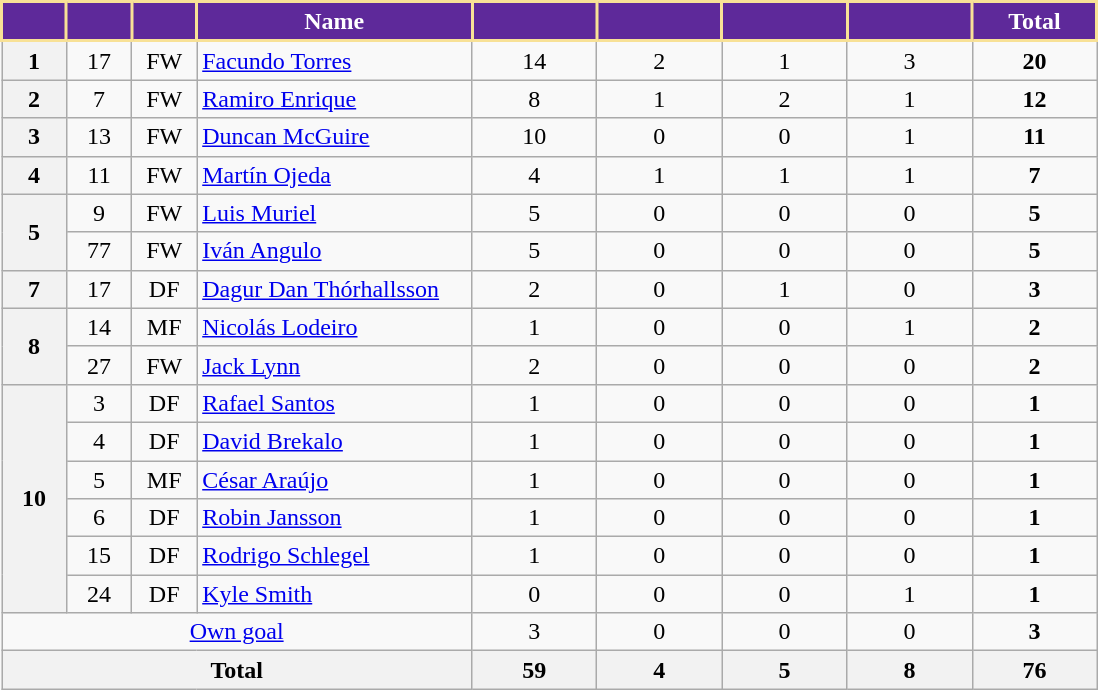<table class="wikitable" style="text-align:center;">
<tr>
<th style="background:#5E299A; color:white; border:2px solid #F8E196; width:35px;" scope="col"></th>
<th style="background:#5E299A; color:white; border:2px solid #F8E196; width:35px;" scope="col"></th>
<th style="background:#5E299A; color:white; border:2px solid #F8E196; width:35px;" scope="col"></th>
<th style="background:#5E299A; color:white; border:2px solid #F8E196; width:175px;" scope="col">Name</th>
<th style="background:#5E299A; color:white; border:2px solid #F8E196; width:75px;" scope="col"></th>
<th style="background:#5E299A; color:white; border:2px solid #F8E196; width:75px;" scope="col"></th>
<th style="background:#5E299A; color:white; border:2px solid #F8E196; width:75px;" scope="col"></th>
<th style="background:#5E299A; color:white; border:2px solid #F8E196; width:75px;" scope="col"></th>
<th style="background:#5E299A; color:white; border:2px solid #F8E196; width:75px;" scope="col">Total</th>
</tr>
<tr>
<th>1</th>
<td>17</td>
<td>FW</td>
<td align="left"> <a href='#'>Facundo Torres</a></td>
<td>14</td>
<td>2</td>
<td>1</td>
<td>3</td>
<td><strong>20</strong></td>
</tr>
<tr>
<th rowspan=1>2</th>
<td>7</td>
<td>FW</td>
<td align="left"> <a href='#'>Ramiro Enrique</a></td>
<td>8</td>
<td>1</td>
<td>2</td>
<td>1</td>
<td><strong>12</strong></td>
</tr>
<tr>
<th>3</th>
<td>13</td>
<td>FW</td>
<td align="left"> <a href='#'>Duncan McGuire</a></td>
<td>10</td>
<td>0</td>
<td>0</td>
<td>1</td>
<td><strong>11</strong></td>
</tr>
<tr>
<th>4</th>
<td>11</td>
<td>FW</td>
<td align="left"> <a href='#'>Martín Ojeda</a></td>
<td>4</td>
<td>1</td>
<td>1</td>
<td>1</td>
<td><strong>7</strong></td>
</tr>
<tr>
<th rowspan=2>5</th>
<td>9</td>
<td>FW</td>
<td align="left"> <a href='#'>Luis Muriel</a></td>
<td>5</td>
<td>0</td>
<td>0</td>
<td>0</td>
<td><strong>5</strong></td>
</tr>
<tr>
<td>77</td>
<td>FW</td>
<td align="left"> <a href='#'>Iván Angulo</a></td>
<td>5</td>
<td>0</td>
<td>0</td>
<td>0</td>
<td><strong>5</strong></td>
</tr>
<tr>
<th>7</th>
<td>17</td>
<td>DF</td>
<td align="left"> <a href='#'>Dagur Dan Thórhallsson</a></td>
<td>2</td>
<td>0</td>
<td>1</td>
<td>0</td>
<td><strong>3</strong></td>
</tr>
<tr>
<th rowspan=2>8</th>
<td>14</td>
<td>MF</td>
<td align="left"> <a href='#'>Nicolás Lodeiro</a></td>
<td>1</td>
<td>0</td>
<td>0</td>
<td>1</td>
<td><strong>2</strong></td>
</tr>
<tr>
<td>27</td>
<td>FW</td>
<td align="left"> <a href='#'>Jack Lynn</a></td>
<td>2</td>
<td>0</td>
<td>0</td>
<td>0</td>
<td><strong>2</strong></td>
</tr>
<tr>
<th rowspan="6">10</th>
<td>3</td>
<td>DF</td>
<td align="left"> <a href='#'>Rafael Santos</a></td>
<td>1</td>
<td>0</td>
<td>0</td>
<td>0</td>
<td><strong>1</strong></td>
</tr>
<tr>
<td>4</td>
<td>DF</td>
<td align="left"> <a href='#'>David Brekalo</a></td>
<td>1</td>
<td>0</td>
<td>0</td>
<td>0</td>
<td><strong>1</strong></td>
</tr>
<tr>
<td>5</td>
<td>MF</td>
<td align="left"> <a href='#'>César Araújo</a></td>
<td>1</td>
<td>0</td>
<td>0</td>
<td>0</td>
<td><strong>1</strong></td>
</tr>
<tr>
<td>6</td>
<td>DF</td>
<td align="left"> <a href='#'>Robin Jansson</a></td>
<td>1</td>
<td>0</td>
<td>0</td>
<td>0</td>
<td><strong>1</strong></td>
</tr>
<tr>
<td>15</td>
<td>DF</td>
<td align="left"> <a href='#'>Rodrigo Schlegel</a></td>
<td>1</td>
<td>0</td>
<td>0</td>
<td>0</td>
<td><strong>1</strong></td>
</tr>
<tr>
<td>24</td>
<td>DF</td>
<td align="left"> <a href='#'>Kyle Smith</a></td>
<td>0</td>
<td>0</td>
<td>0</td>
<td>1</td>
<td><strong>1</strong></td>
</tr>
<tr>
<td colspan="4"><a href='#'>Own goal</a></td>
<td>3</td>
<td>0</td>
<td>0</td>
<td>0</td>
<td><strong>3</strong></td>
</tr>
<tr>
<th colspan="4">Total</th>
<th>59</th>
<th>4</th>
<th>5</th>
<th>8</th>
<th>76</th>
</tr>
</table>
